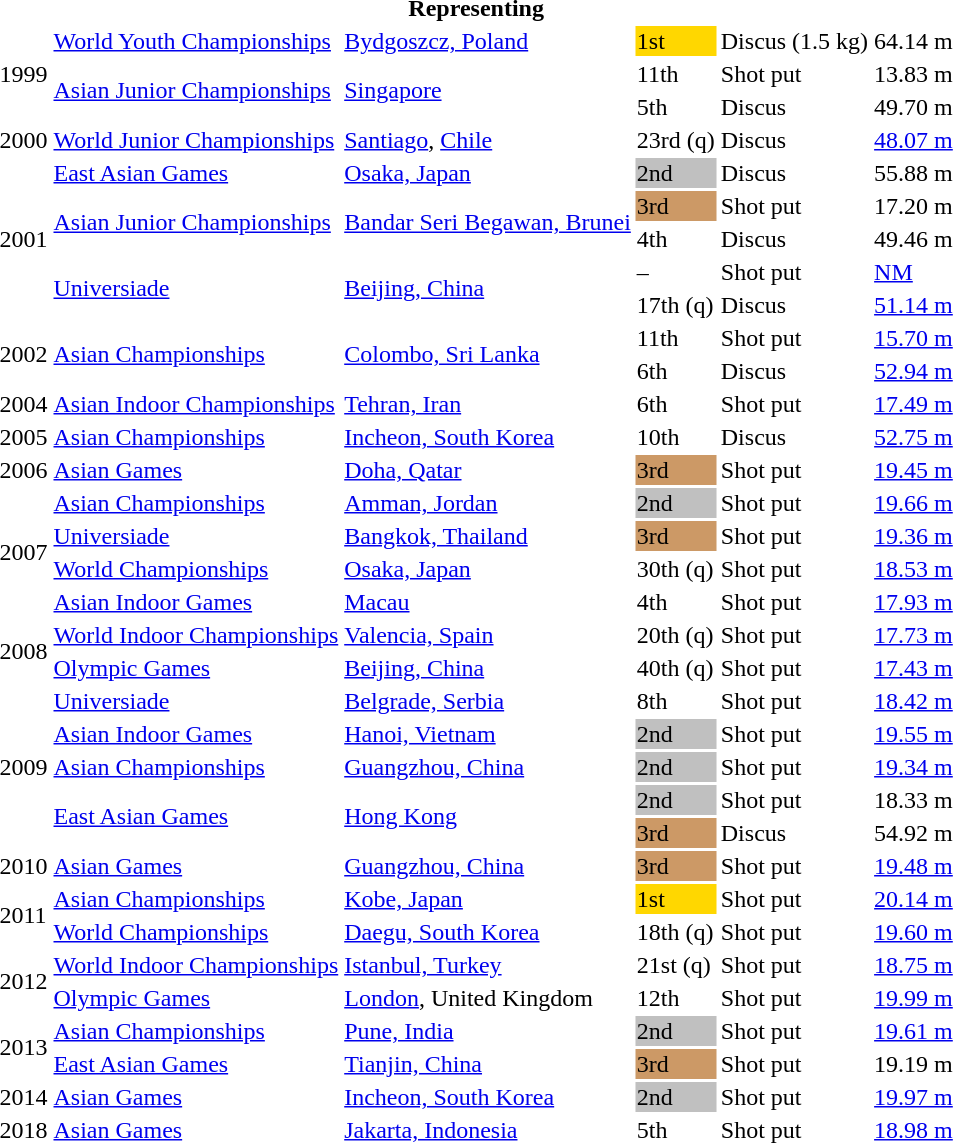<table>
<tr>
<th colspan="6">Representing </th>
</tr>
<tr>
<td rowspan=3>1999</td>
<td><a href='#'>World Youth Championships</a></td>
<td><a href='#'>Bydgoszcz, Poland</a></td>
<td bgcolor="gold">1st</td>
<td>Discus (1.5 kg)</td>
<td>64.14 m</td>
</tr>
<tr>
<td rowspan=2><a href='#'>Asian Junior Championships</a></td>
<td rowspan=2><a href='#'>Singapore</a></td>
<td>11th</td>
<td>Shot put</td>
<td>13.83 m</td>
</tr>
<tr>
<td>5th</td>
<td>Discus</td>
<td>49.70 m</td>
</tr>
<tr>
<td>2000</td>
<td><a href='#'>World Junior Championships</a></td>
<td><a href='#'>Santiago</a>, <a href='#'>Chile</a></td>
<td>23rd (q)</td>
<td>Discus</td>
<td><a href='#'>48.07 m</a></td>
</tr>
<tr>
<td rowspan=5>2001</td>
<td><a href='#'>East Asian Games</a></td>
<td><a href='#'>Osaka, Japan</a></td>
<td bgcolor="silver">2nd</td>
<td>Discus</td>
<td>55.88 m</td>
</tr>
<tr>
<td rowspan=2><a href='#'>Asian Junior Championships</a></td>
<td rowspan=2><a href='#'>Bandar Seri Begawan, Brunei</a></td>
<td bgcolor="cc9966">3rd</td>
<td>Shot put</td>
<td>17.20 m</td>
</tr>
<tr>
<td>4th</td>
<td>Discus</td>
<td>49.46 m</td>
</tr>
<tr>
<td rowspan=2><a href='#'>Universiade</a></td>
<td rowspan=2><a href='#'>Beijing, China</a></td>
<td>–</td>
<td>Shot put</td>
<td><a href='#'>NM</a></td>
</tr>
<tr>
<td>17th (q)</td>
<td>Discus</td>
<td><a href='#'>51.14 m</a></td>
</tr>
<tr>
<td rowspan=2>2002</td>
<td rowspan=2><a href='#'>Asian Championships</a></td>
<td rowspan=2><a href='#'>Colombo, Sri Lanka</a></td>
<td>11th</td>
<td>Shot put</td>
<td><a href='#'>15.70 m</a></td>
</tr>
<tr>
<td>6th</td>
<td>Discus</td>
<td><a href='#'>52.94 m</a></td>
</tr>
<tr>
<td>2004</td>
<td><a href='#'>Asian Indoor Championships</a></td>
<td><a href='#'>Tehran, Iran</a></td>
<td>6th</td>
<td>Shot put</td>
<td><a href='#'>17.49 m</a></td>
</tr>
<tr>
<td>2005</td>
<td><a href='#'>Asian Championships</a></td>
<td><a href='#'>Incheon, South Korea</a></td>
<td>10th</td>
<td>Discus</td>
<td><a href='#'>52.75 m</a></td>
</tr>
<tr>
<td>2006</td>
<td><a href='#'>Asian Games</a></td>
<td><a href='#'>Doha, Qatar</a></td>
<td bgcolor="cc9966">3rd</td>
<td>Shot put</td>
<td><a href='#'>19.45 m</a></td>
</tr>
<tr>
<td rowspan=4>2007</td>
<td><a href='#'>Asian Championships</a></td>
<td><a href='#'>Amman, Jordan</a></td>
<td bgcolor="silver">2nd</td>
<td>Shot put</td>
<td><a href='#'>19.66 m</a></td>
</tr>
<tr>
<td><a href='#'>Universiade</a></td>
<td><a href='#'>Bangkok, Thailand</a></td>
<td bgcolor="cc9966">3rd</td>
<td>Shot put</td>
<td><a href='#'>19.36 m</a></td>
</tr>
<tr>
<td><a href='#'>World Championships</a></td>
<td><a href='#'>Osaka, Japan</a></td>
<td>30th (q)</td>
<td>Shot put</td>
<td><a href='#'>18.53 m</a></td>
</tr>
<tr>
<td><a href='#'>Asian Indoor Games</a></td>
<td><a href='#'>Macau</a></td>
<td>4th</td>
<td>Shot put</td>
<td><a href='#'>17.93 m</a></td>
</tr>
<tr>
<td rowspan=2>2008</td>
<td><a href='#'>World Indoor Championships</a></td>
<td><a href='#'>Valencia, Spain</a></td>
<td>20th (q)</td>
<td>Shot put</td>
<td><a href='#'>17.73 m</a></td>
</tr>
<tr>
<td><a href='#'>Olympic Games</a></td>
<td><a href='#'>Beijing, China</a></td>
<td>40th (q)</td>
<td>Shot put</td>
<td><a href='#'>17.43 m</a></td>
</tr>
<tr>
<td rowspan=5>2009</td>
<td><a href='#'>Universiade</a></td>
<td><a href='#'>Belgrade, Serbia</a></td>
<td>8th</td>
<td>Shot put</td>
<td><a href='#'>18.42 m</a></td>
</tr>
<tr>
<td><a href='#'>Asian Indoor Games</a></td>
<td><a href='#'>Hanoi, Vietnam</a></td>
<td bgcolor=silver>2nd</td>
<td>Shot put</td>
<td><a href='#'>19.55 m</a></td>
</tr>
<tr>
<td><a href='#'>Asian Championships</a></td>
<td><a href='#'>Guangzhou, China</a></td>
<td bgcolor=silver>2nd</td>
<td>Shot put</td>
<td><a href='#'>19.34 m</a></td>
</tr>
<tr>
<td rowspan=2><a href='#'>East Asian Games</a></td>
<td rowspan=2><a href='#'>Hong Kong</a></td>
<td bgcolor=silver>2nd</td>
<td>Shot put</td>
<td>18.33 m</td>
</tr>
<tr>
<td bgcolor=cc9966>3rd</td>
<td>Discus</td>
<td>54.92 m</td>
</tr>
<tr>
<td>2010</td>
<td><a href='#'>Asian Games</a></td>
<td><a href='#'>Guangzhou, China</a></td>
<td bgcolor="cc9966">3rd</td>
<td>Shot put</td>
<td><a href='#'>19.48 m</a></td>
</tr>
<tr>
<td rowspan=2>2011</td>
<td><a href='#'>Asian Championships</a></td>
<td><a href='#'>Kobe, Japan</a></td>
<td bgcolor=gold>1st</td>
<td>Shot put</td>
<td><a href='#'>20.14 m</a></td>
</tr>
<tr>
<td><a href='#'>World Championships</a></td>
<td><a href='#'>Daegu, South Korea</a></td>
<td>18th (q)</td>
<td>Shot put</td>
<td><a href='#'>19.60 m</a></td>
</tr>
<tr>
<td rowspan=2>2012</td>
<td><a href='#'>World Indoor Championships</a></td>
<td><a href='#'>Istanbul, Turkey</a></td>
<td>21st (q)</td>
<td>Shot put</td>
<td><a href='#'>18.75 m</a></td>
</tr>
<tr>
<td><a href='#'>Olympic Games</a></td>
<td><a href='#'>London</a>, United Kingdom</td>
<td>12th</td>
<td>Shot put</td>
<td><a href='#'>19.99 m</a></td>
</tr>
<tr>
<td rowspan=2>2013</td>
<td><a href='#'>Asian Championships</a></td>
<td><a href='#'>Pune, India</a></td>
<td bgcolor=silver>2nd</td>
<td>Shot put</td>
<td><a href='#'>19.61 m</a></td>
</tr>
<tr>
<td><a href='#'>East Asian Games</a></td>
<td><a href='#'>Tianjin, China</a></td>
<td bgcolor=cc9966>3rd</td>
<td>Shot put</td>
<td>19.19 m</td>
</tr>
<tr>
<td>2014</td>
<td><a href='#'>Asian Games</a></td>
<td><a href='#'>Incheon, South Korea</a></td>
<td bgcolor=silver>2nd</td>
<td>Shot put</td>
<td><a href='#'>19.97 m</a></td>
</tr>
<tr>
<td>2018</td>
<td><a href='#'>Asian Games</a></td>
<td><a href='#'>Jakarta, Indonesia</a></td>
<td>5th</td>
<td>Shot put</td>
<td><a href='#'>18.98 m</a></td>
</tr>
</table>
